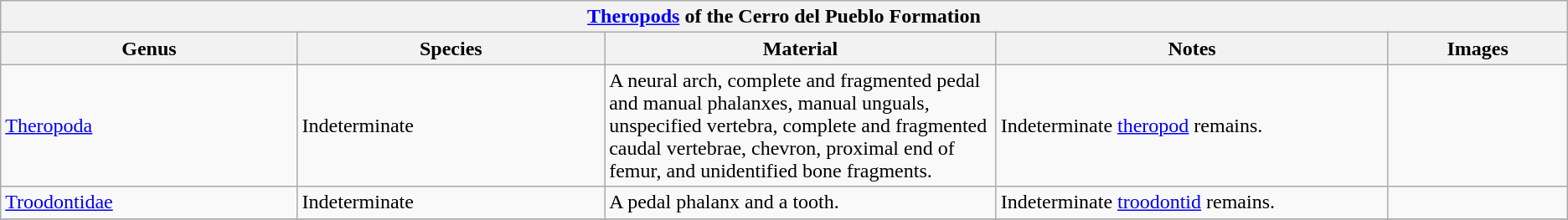<table class="wikitable" align="center">
<tr>
<th colspan="5" align="center"><strong><a href='#'>Theropods</a> of the Cerro del Pueblo Formation</strong></th>
</tr>
<tr>
<th>Genus</th>
<th>Species</th>
<th width="25%">Material</th>
<th width="25%">Notes</th>
<th>Images</th>
</tr>
<tr>
<td><a href='#'>Theropoda</a></td>
<td>Indeterminate</td>
<td>A neural arch, complete and fragmented pedal and manual phalanxes, manual unguals, unspecified vertebra,  complete and fragmented caudal vertebrae, chevron, proximal end of femur, and unidentified bone fragments.</td>
<td>Indeterminate <a href='#'>theropod</a> remains.</td>
<td></td>
</tr>
<tr>
<td><a href='#'>Troodontidae</a></td>
<td>Indeterminate</td>
<td>A pedal phalanx and a tooth.</td>
<td>Indeterminate <a href='#'>troodontid</a> remains.</td>
<td></td>
</tr>
<tr>
</tr>
</table>
